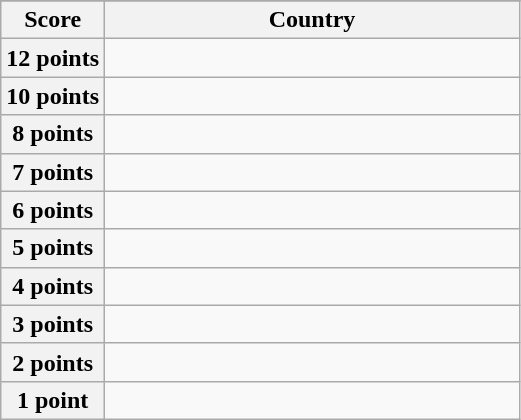<table class="wikitable">
<tr>
</tr>
<tr>
<th scope="col" width="20%">Score</th>
<th scope="col">Country</th>
</tr>
<tr>
<th scope="row">12 points</th>
<td></td>
</tr>
<tr>
<th scope="row">10 points</th>
<td></td>
</tr>
<tr>
<th scope="row">8 points</th>
<td></td>
</tr>
<tr>
<th scope="row">7 points</th>
<td></td>
</tr>
<tr>
<th scope="row">6 points</th>
<td></td>
</tr>
<tr>
<th scope="row">5 points</th>
<td></td>
</tr>
<tr>
<th scope="row">4 points</th>
<td></td>
</tr>
<tr>
<th scope="row">3 points</th>
<td></td>
</tr>
<tr>
<th scope="row">2 points</th>
<td></td>
</tr>
<tr>
<th scope="row">1 point</th>
<td></td>
</tr>
</table>
